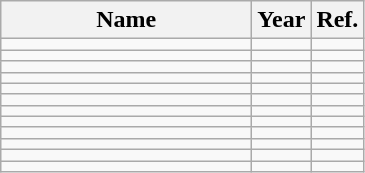<table class="wikitable sortable" style="text-align: left;">
<tr>
<th style="width:10em">Name</th>
<th>Year</th>
<th>Ref.</th>
</tr>
<tr>
<td></td>
<td></td>
<td></td>
</tr>
<tr>
<td></td>
<td></td>
<td></td>
</tr>
<tr>
<td></td>
<td></td>
<td></td>
</tr>
<tr>
<td></td>
<td></td>
<td></td>
</tr>
<tr>
<td></td>
<td></td>
<td></td>
</tr>
<tr>
<td></td>
<td></td>
<td></td>
</tr>
<tr>
<td></td>
<td></td>
<td></td>
</tr>
<tr>
<td></td>
<td></td>
<td></td>
</tr>
<tr>
<td></td>
<td></td>
<td></td>
</tr>
<tr>
<td></td>
<td></td>
<td></td>
</tr>
<tr>
<td></td>
<td></td>
<td></td>
</tr>
<tr>
<td></td>
<td></td>
<td></td>
</tr>
</table>
